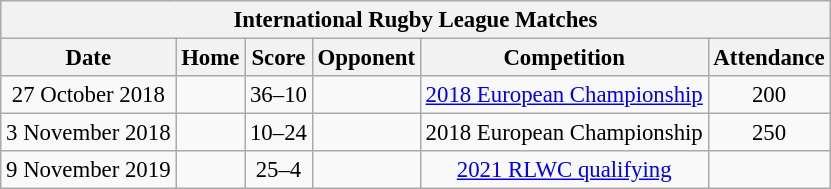<table class="wikitable" style="font-size: 95%;text-align: center;">
<tr>
<th colspan=6>International Rugby League Matches</th>
</tr>
<tr>
<th>Date</th>
<th>Home</th>
<th>Score</th>
<th>Opponent</th>
<th>Competition</th>
<th>Attendance</th>
</tr>
<tr>
<td>27 October 2018</td>
<td><strong></strong></td>
<td>36–10</td>
<td></td>
<td><a href='#'>2018 European Championship</a></td>
<td>200</td>
</tr>
<tr>
<td>3 November 2018</td>
<td></td>
<td>10–24</td>
<td><strong></strong></td>
<td>2018 European Championship</td>
<td>250</td>
</tr>
<tr>
<td>9 November 2019</td>
<td><strong></strong></td>
<td>25–4</td>
<td></td>
<td><a href='#'>2021 RLWC qualifying</a></td>
<td></td>
</tr>
</table>
